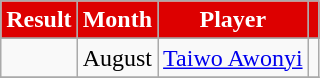<table class="wikitable" style="text-align:left">
<tr>
<th style="background:#DD0000; color:#FFFFFF; ">Result</th>
<th style="background:#DD0000; color:#FFFFFF; ">Month</th>
<th style="background:#DD0000;color:#FFFFFF; ">Player</th>
<th style="background:#DD0000; color:#FFFFFF; "></th>
</tr>
<tr>
</tr>
<tr>
<td></td>
<td>August</td>
<td> <a href='#'>Taiwo Awonyi</a></td>
<td></td>
</tr>
<tr>
</tr>
</table>
